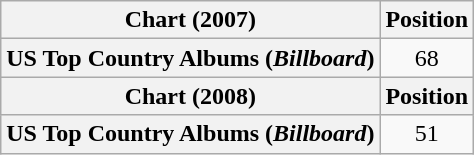<table class="wikitable plainrowheaders">
<tr>
<th>Chart (2007)</th>
<th>Position</th>
</tr>
<tr>
<th scope="row">US Top Country Albums (<em>Billboard</em>)</th>
<td style="text-align:center;">68</td>
</tr>
<tr>
<th>Chart (2008)</th>
<th>Position</th>
</tr>
<tr>
<th scope="row">US Top Country Albums (<em>Billboard</em>)</th>
<td style="text-align:center;">51</td>
</tr>
</table>
